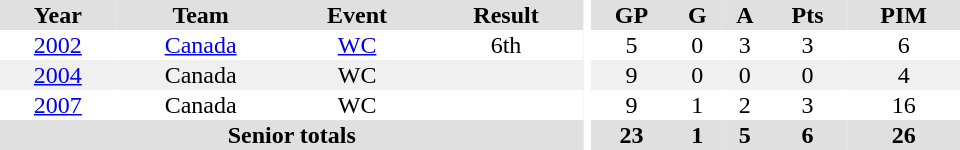<table border="0" cellpadding="1" cellspacing="0" style="text-align:center; width:40em">
<tr bgcolor="#e0e0e0">
<th>Year</th>
<th>Team</th>
<th>Event</th>
<th>Result</th>
<th rowspan="99" bgcolor="#ffffff"></th>
<th>GP</th>
<th>G</th>
<th>A</th>
<th>Pts</th>
<th>PIM</th>
</tr>
<tr>
<td><a href='#'>2002</a></td>
<td><a href='#'>Canada</a></td>
<td><a href='#'>WC</a></td>
<td>6th</td>
<td>5</td>
<td>0</td>
<td>3</td>
<td>3</td>
<td>6</td>
</tr>
<tr bgcolor="#f0f0f0">
<td><a href='#'>2004</a></td>
<td>Canada</td>
<td>WC</td>
<td></td>
<td>9</td>
<td>0</td>
<td>0</td>
<td>0</td>
<td>4</td>
</tr>
<tr>
<td><a href='#'>2007</a></td>
<td>Canada</td>
<td>WC</td>
<td></td>
<td>9</td>
<td>1</td>
<td>2</td>
<td>3</td>
<td>16</td>
</tr>
<tr bgcolor="#e0e0e0">
<th colspan="4">Senior totals</th>
<th>23</th>
<th>1</th>
<th>5</th>
<th>6</th>
<th>26</th>
</tr>
</table>
